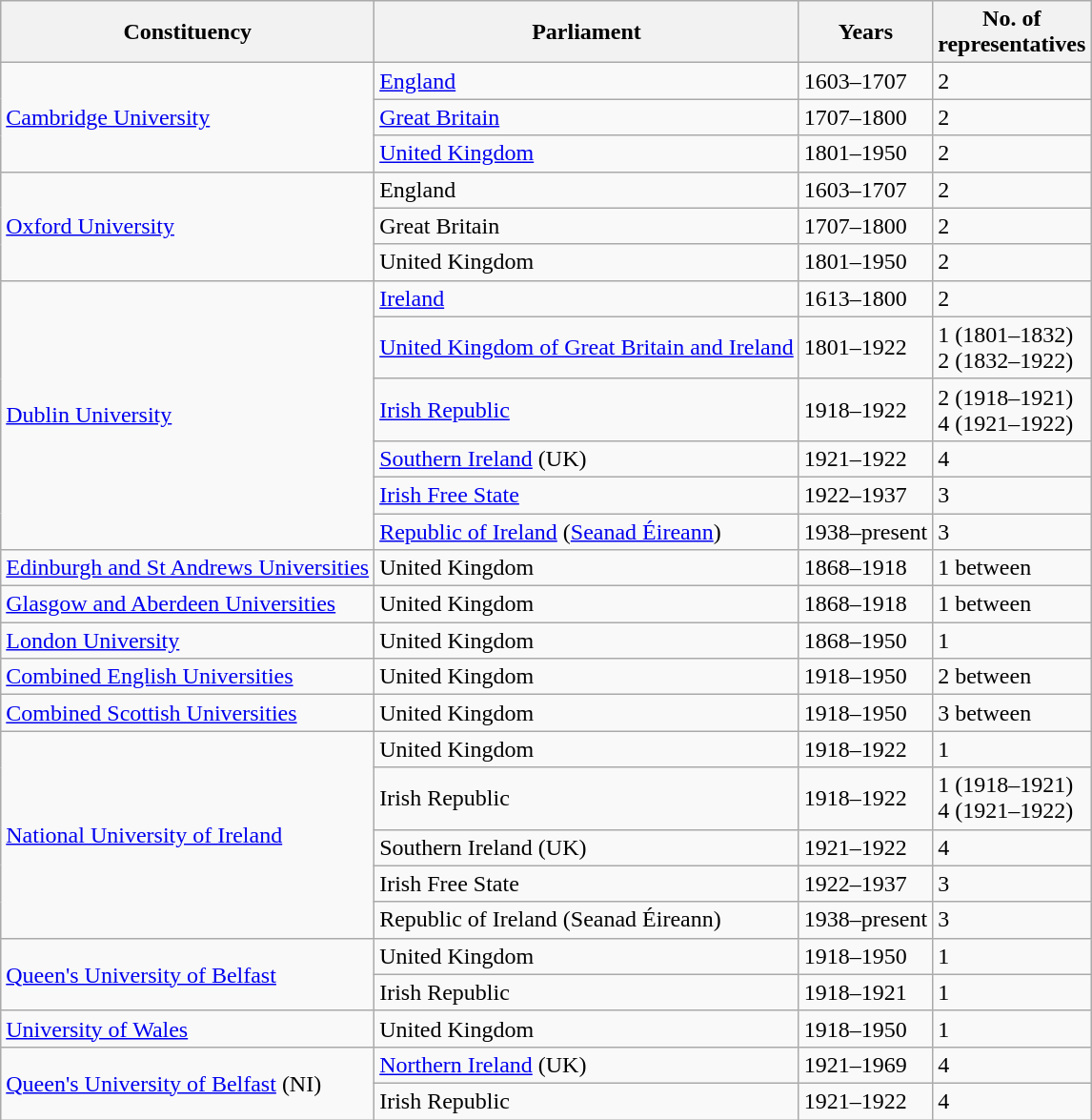<table class="wikitable sortable">
<tr>
<th>Constituency</th>
<th>Parliament</th>
<th>Years</th>
<th>No. of<br>representatives</th>
</tr>
<tr>
<td rowspan="3"><a href='#'>Cambridge University</a></td>
<td><a href='#'>England</a></td>
<td>1603–1707</td>
<td>2</td>
</tr>
<tr>
<td><a href='#'>Great Britain</a></td>
<td>1707–1800</td>
<td>2</td>
</tr>
<tr>
<td><a href='#'>United Kingdom</a></td>
<td>1801–1950</td>
<td>2</td>
</tr>
<tr>
<td rowspan="3"><a href='#'>Oxford University</a></td>
<td>England</td>
<td>1603–1707</td>
<td>2</td>
</tr>
<tr>
<td>Great Britain</td>
<td>1707–1800</td>
<td>2</td>
</tr>
<tr>
<td>United Kingdom</td>
<td>1801–1950</td>
<td>2</td>
</tr>
<tr>
<td rowspan="6"><a href='#'>Dublin University</a></td>
<td><a href='#'>Ireland</a></td>
<td>1613–1800</td>
<td>2</td>
</tr>
<tr>
<td><a href='#'>United Kingdom of Great Britain and Ireland</a></td>
<td>1801–1922</td>
<td>1 (1801–1832)<br>2 (1832–1922)</td>
</tr>
<tr>
<td><a href='#'>Irish Republic</a></td>
<td>1918–1922</td>
<td>2 (1918–1921)<br>4 (1921–1922)</td>
</tr>
<tr>
<td><a href='#'>Southern Ireland</a> (UK)</td>
<td>1921–1922</td>
<td>4</td>
</tr>
<tr>
<td><a href='#'>Irish Free State</a></td>
<td>1922–1937</td>
<td>3</td>
</tr>
<tr>
<td><a href='#'>Republic of Ireland</a> (<a href='#'>Seanad Éireann</a>)</td>
<td>1938–present</td>
<td>3</td>
</tr>
<tr>
<td><a href='#'>Edinburgh and St Andrews Universities</a></td>
<td>United Kingdom</td>
<td>1868–1918</td>
<td>1 between</td>
</tr>
<tr>
<td><a href='#'>Glasgow and Aberdeen Universities</a></td>
<td>United Kingdom</td>
<td>1868–1918</td>
<td>1 between</td>
</tr>
<tr>
<td><a href='#'>London University</a></td>
<td>United Kingdom</td>
<td>1868–1950</td>
<td>1</td>
</tr>
<tr>
<td><a href='#'>Combined English Universities</a></td>
<td>United Kingdom</td>
<td>1918–1950</td>
<td>2 between</td>
</tr>
<tr>
<td><a href='#'>Combined Scottish Universities</a></td>
<td>United Kingdom</td>
<td>1918–1950</td>
<td>3 between</td>
</tr>
<tr>
<td rowspan="5"><a href='#'>National University of Ireland</a></td>
<td>United Kingdom</td>
<td>1918–1922</td>
<td>1</td>
</tr>
<tr>
<td>Irish Republic</td>
<td>1918–1922</td>
<td>1 (1918–1921)<br>4 (1921–1922)</td>
</tr>
<tr>
<td>Southern Ireland (UK)</td>
<td>1921–1922</td>
<td>4</td>
</tr>
<tr>
<td>Irish Free State</td>
<td>1922–1937</td>
<td>3</td>
</tr>
<tr>
<td>Republic of Ireland (Seanad Éireann)</td>
<td>1938–present</td>
<td>3</td>
</tr>
<tr>
<td rowspan="2"><a href='#'>Queen's University of Belfast</a></td>
<td>United Kingdom</td>
<td>1918–1950</td>
<td>1</td>
</tr>
<tr>
<td>Irish Republic</td>
<td>1918–1921</td>
<td>1</td>
</tr>
<tr>
<td><a href='#'>University of Wales</a></td>
<td>United Kingdom</td>
<td>1918–1950</td>
<td>1</td>
</tr>
<tr>
<td rowspan="2"><a href='#'>Queen's University of Belfast</a> (NI)</td>
<td><a href='#'>Northern Ireland</a> (UK)</td>
<td>1921–1969</td>
<td>4</td>
</tr>
<tr>
<td>Irish Republic</td>
<td>1921–1922</td>
<td>4</td>
</tr>
</table>
